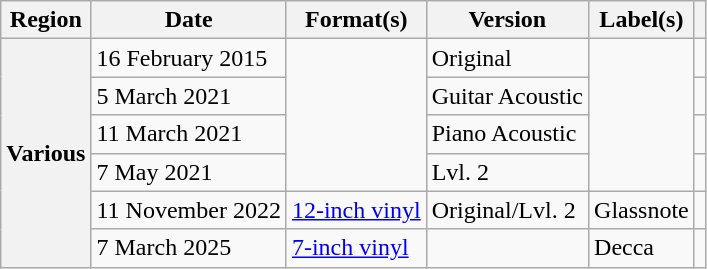<table class="wikitable plainrowheaders">
<tr>
<th scope="col">Region</th>
<th scope="col">Date</th>
<th scope="col">Format(s)</th>
<th scope="col">Version</th>
<th scope="col">Label(s)</th>
<th scope="col"></th>
</tr>
<tr>
<th scope="row" rowspan="6">Various</th>
<td>16 February 2015</td>
<td rowspan="4"></td>
<td>Original</td>
<td rowspan="4"></td>
<td style="text-align:center;"></td>
</tr>
<tr>
<td>5 March 2021</td>
<td>Guitar Acoustic</td>
<td style="text-align:center;"></td>
</tr>
<tr>
<td>11 March 2021</td>
<td>Piano Acoustic</td>
<td style="text-align:center;"></td>
</tr>
<tr>
<td>7 May 2021</td>
<td>Lvl. 2</td>
<td style="text-align:center;"></td>
</tr>
<tr>
<td>11 November 2022</td>
<td><a href='#'>12-inch vinyl</a></td>
<td>Original/Lvl. 2</td>
<td>Glassnote</td>
<td style="text-align:center;"></td>
</tr>
<tr>
<td>7 March 2025</td>
<td><a href='#'>7-inch vinyl</a></td>
<td></td>
<td>Decca</td>
<td style="text-align:center;"></td>
</tr>
</table>
